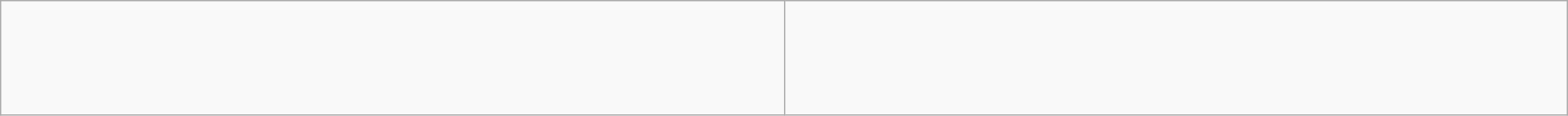<table class=wikitable width=100% style="font-size:115%;">
<tr>
<td><br> <br>
 <br>
<br></td>
<td><br> <br>
<br>
 <br></td>
</tr>
</table>
